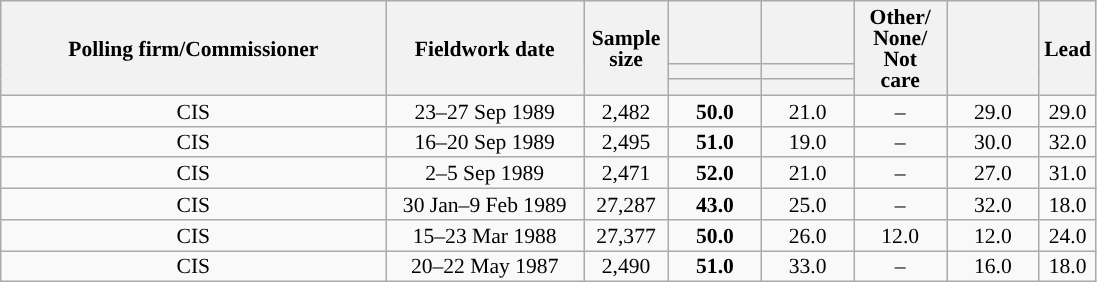<table class="wikitable collapsible collapsed" style="text-align:center; font-size:90%; line-height:14px;">
<tr style="height:42px;">
<th style="width:250px;" rowspan="3">Polling firm/Commissioner</th>
<th style="width:125px;" rowspan="3">Fieldwork date</th>
<th style="width:50px;" rowspan="3">Sample size</th>
<th style="width:55px;"></th>
<th style="width:55px;"></th>
<th style="width:55px;" rowspan="3">Other/<br>None/<br>Not<br>care</th>
<th style="width:55px;" rowspan="3"></th>
<th style="width:30px;" rowspan="3">Lead</th>
</tr>
<tr>
<th style="color:inherit;background:"></th>
<th style="color:inherit;background:"></th>
</tr>
<tr>
<th></th>
<th></th>
</tr>
<tr>
<td>CIS</td>
<td>23–27 Sep 1989</td>
<td>2,482</td>
<td><strong>50.0</strong></td>
<td>21.0</td>
<td>–</td>
<td>29.0</td>
<td style="background:">29.0</td>
</tr>
<tr>
<td>CIS</td>
<td>16–20 Sep 1989</td>
<td>2,495</td>
<td><strong>51.0</strong></td>
<td>19.0</td>
<td>–</td>
<td>30.0</td>
<td style="background:">32.0</td>
</tr>
<tr>
<td>CIS</td>
<td>2–5 Sep 1989</td>
<td>2,471</td>
<td><strong>52.0</strong></td>
<td>21.0</td>
<td>–</td>
<td>27.0</td>
<td style="background:">31.0</td>
</tr>
<tr>
<td>CIS</td>
<td>30 Jan–9 Feb 1989</td>
<td>27,287</td>
<td><strong>43.0</strong></td>
<td>25.0</td>
<td>–</td>
<td>32.0</td>
<td style="background:">18.0</td>
</tr>
<tr>
<td>CIS</td>
<td>15–23 Mar 1988</td>
<td>27,377</td>
<td><strong>50.0</strong></td>
<td>26.0</td>
<td>12.0</td>
<td>12.0</td>
<td style="background:">24.0</td>
</tr>
<tr>
<td>CIS</td>
<td>20–22 May 1987</td>
<td>2,490</td>
<td><strong>51.0</strong></td>
<td>33.0</td>
<td>–</td>
<td>16.0</td>
<td style="background:">18.0</td>
</tr>
</table>
